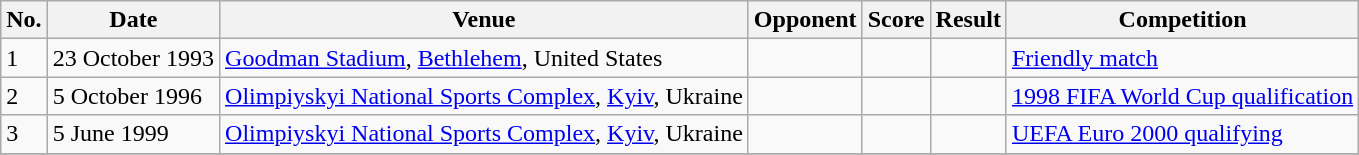<table class="wikitable">
<tr>
<th>No.</th>
<th>Date</th>
<th>Venue</th>
<th>Opponent</th>
<th>Score</th>
<th>Result</th>
<th>Competition</th>
</tr>
<tr>
<td>1</td>
<td>23 October 1993</td>
<td><a href='#'>Goodman Stadium</a>, <a href='#'>Bethlehem</a>, United States</td>
<td></td>
<td></td>
<td></td>
<td><a href='#'>Friendly match</a></td>
</tr>
<tr>
<td>2</td>
<td>5 October 1996</td>
<td><a href='#'>Olimpiyskyi National Sports Complex</a>, <a href='#'>Kyiv</a>, Ukraine</td>
<td></td>
<td></td>
<td></td>
<td><a href='#'>1998 FIFA World Cup qualification</a></td>
</tr>
<tr>
<td>3</td>
<td>5 June 1999</td>
<td><a href='#'>Olimpiyskyi National Sports Complex</a>, <a href='#'>Kyiv</a>, Ukraine</td>
<td></td>
<td></td>
<td></td>
<td><a href='#'>UEFA Euro 2000 qualifying</a></td>
</tr>
<tr>
</tr>
</table>
